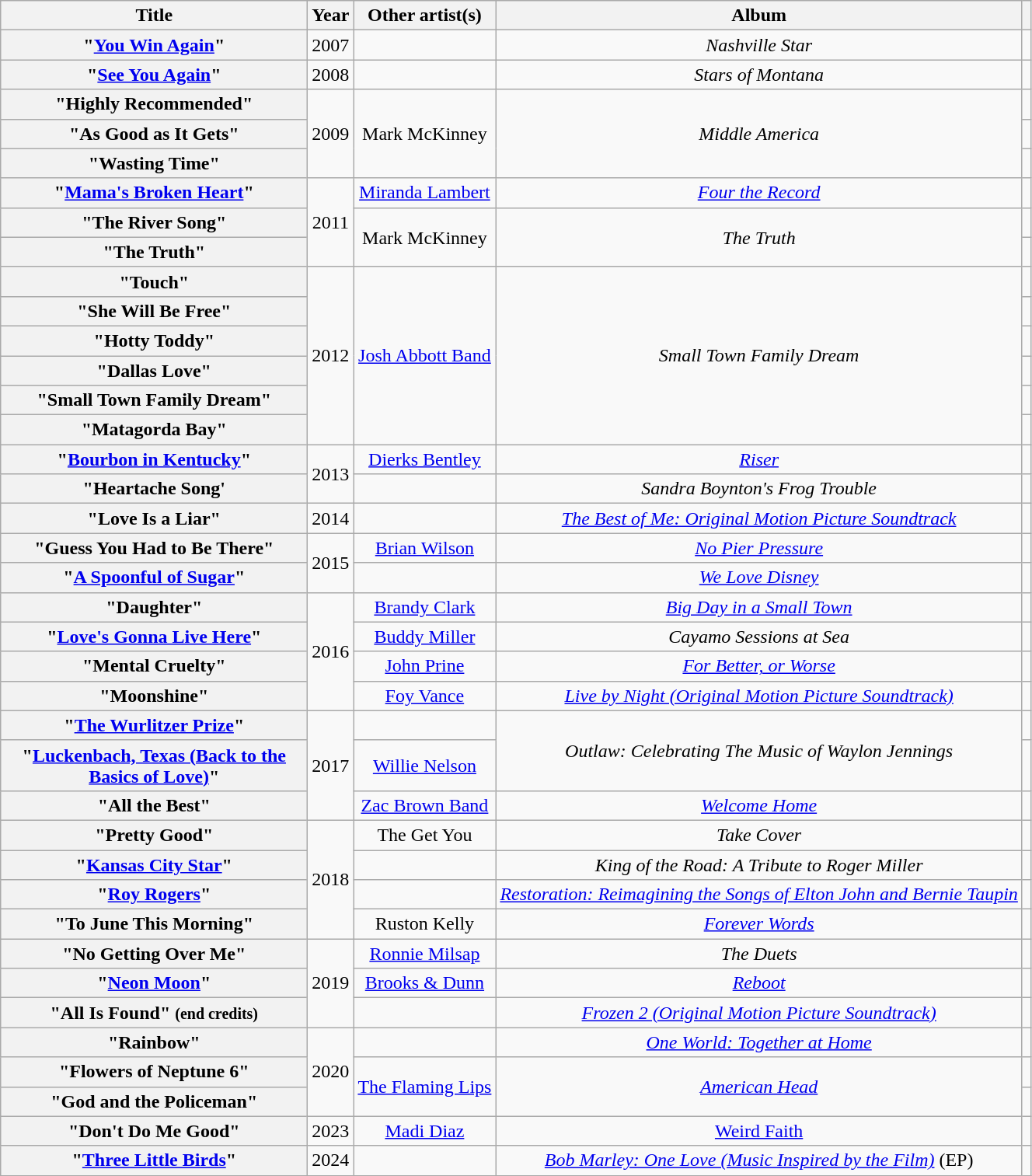<table class="wikitable plainrowheaders" style="text-align:center;" border="1">
<tr>
<th scope="col" style="width:16em;">Title</th>
<th scope="col">Year</th>
<th scope="col">Other artist(s)</th>
<th scope="col">Album</th>
<th scope="col"></th>
</tr>
<tr>
<th scope="row">"<a href='#'>You Win Again</a>"</th>
<td>2007</td>
<td></td>
<td><em>Nashville Star</em></td>
<td></td>
</tr>
<tr>
<th scope="row">"<a href='#'>See You Again</a>"</th>
<td>2008</td>
<td></td>
<td><em>Stars of Montana</em></td>
<td></td>
</tr>
<tr>
<th scope="row">"Highly Recommended"</th>
<td rowspan="3">2009</td>
<td rowspan="3">Mark McKinney</td>
<td rowspan="3"><em>Middle America</em></td>
<td></td>
</tr>
<tr>
<th scope="row">"As Good as It Gets"</th>
<td></td>
</tr>
<tr>
<th scope="row">"Wasting Time"</th>
<td></td>
</tr>
<tr>
<th scope="row">"<a href='#'>Mama's Broken Heart</a>"</th>
<td rowspan="3">2011</td>
<td><a href='#'>Miranda Lambert</a></td>
<td><em><a href='#'>Four the Record</a></em></td>
<td></td>
</tr>
<tr>
<th scope="row">"The River Song"</th>
<td rowspan="2">Mark McKinney</td>
<td rowspan="2"><em>The Truth</em></td>
<td></td>
</tr>
<tr>
<th scope="row">"The Truth"</th>
<td></td>
</tr>
<tr>
<th scope="row">"Touch"</th>
<td rowspan="6">2012</td>
<td rowspan="6"><a href='#'>Josh Abbott Band</a></td>
<td rowspan="6"><em>Small Town Family Dream</em></td>
<td></td>
</tr>
<tr>
<th scope="row">"She Will Be Free"</th>
<td></td>
</tr>
<tr>
<th scope="row">"Hotty Toddy"</th>
<td></td>
</tr>
<tr>
<th scope="row">"Dallas Love"</th>
<td></td>
</tr>
<tr>
<th scope="row">"Small Town Family Dream"</th>
<td></td>
</tr>
<tr>
<th scope="row">"Matagorda Bay"</th>
<td></td>
</tr>
<tr>
<th scope="row">"<a href='#'>Bourbon in Kentucky</a>"</th>
<td rowspan="2">2013</td>
<td><a href='#'>Dierks Bentley</a></td>
<td><em><a href='#'>Riser</a></em></td>
<td></td>
</tr>
<tr>
<th scope="row">"Heartache Song'</th>
<td></td>
<td><em>Sandra Boynton's Frog Trouble</em></td>
<td></td>
</tr>
<tr>
<th scope="row">"Love Is a Liar"</th>
<td>2014</td>
<td></td>
<td><em><a href='#'>The Best of Me: Original Motion Picture Soundtrack</a></em></td>
<td></td>
</tr>
<tr>
<th scope="row">"Guess You Had to Be There"</th>
<td rowspan="2">2015</td>
<td><a href='#'>Brian Wilson</a></td>
<td><em><a href='#'>No Pier Pressure</a></em></td>
<td></td>
</tr>
<tr>
<th scope="row">"<a href='#'>A Spoonful of Sugar</a>"</th>
<td></td>
<td><em><a href='#'>We Love Disney</a></em></td>
<td></td>
</tr>
<tr>
<th scope="row">"Daughter"</th>
<td rowspan="4">2016</td>
<td><a href='#'>Brandy Clark</a></td>
<td><em><a href='#'>Big Day in a Small Town</a></em></td>
<td></td>
</tr>
<tr>
<th scope="row">"<a href='#'>Love's Gonna Live Here</a>"</th>
<td><a href='#'>Buddy Miller</a></td>
<td><em>Cayamo Sessions at Sea</em></td>
<td></td>
</tr>
<tr>
<th scope="row">"Mental Cruelty"</th>
<td><a href='#'>John Prine</a></td>
<td><em><a href='#'>For Better, or Worse</a></em></td>
<td></td>
</tr>
<tr>
<th scope="row">"Moonshine"</th>
<td><a href='#'>Foy Vance</a></td>
<td><em><a href='#'>Live by Night (Original Motion Picture Soundtrack)</a></em></td>
<td></td>
</tr>
<tr>
<th scope="row">"<a href='#'>The Wurlitzer Prize</a>"</th>
<td rowspan="3">2017</td>
<td></td>
<td rowspan="2"><em>Outlaw: Celebrating The Music of Waylon Jennings</em></td>
<td></td>
</tr>
<tr>
<th scope="row">"<a href='#'>Luckenbach, Texas (Back to the<br>Basics of Love)</a>"</th>
<td><a href='#'>Willie Nelson</a></td>
<td></td>
</tr>
<tr>
<th scope="row">"All the Best"</th>
<td><a href='#'>Zac Brown Band</a></td>
<td><em><a href='#'>Welcome Home</a></em></td>
<td></td>
</tr>
<tr>
<th scope="row">"Pretty Good"</th>
<td rowspan="4">2018</td>
<td>The Get You</td>
<td><em>Take Cover</em></td>
<td></td>
</tr>
<tr>
<th scope="row">"<a href='#'>Kansas City Star</a>"</th>
<td></td>
<td><em>King of the Road: A Tribute to Roger Miller</em></td>
<td></td>
</tr>
<tr>
<th scope="row">"<a href='#'>Roy Rogers</a>"</th>
<td></td>
<td><em><a href='#'>Restoration: Reimagining the Songs of Elton John and Bernie Taupin</a></em></td>
<td></td>
</tr>
<tr>
<th scope="row">"To June This Morning"</th>
<td>Ruston Kelly</td>
<td><em><a href='#'>Forever Words</a></em></td>
<td></td>
</tr>
<tr>
<th scope="row">"No Getting Over Me"</th>
<td rowspan="3">2019</td>
<td><a href='#'>Ronnie Milsap</a></td>
<td><em>The Duets</em></td>
<td></td>
</tr>
<tr>
<th scope="row">"<a href='#'>Neon Moon</a>"</th>
<td><a href='#'>Brooks & Dunn</a></td>
<td><em><a href='#'>Reboot</a></em></td>
<td></td>
</tr>
<tr>
<th scope="row">"All Is Found" <small>(end credits)</small></th>
<td></td>
<td><em><a href='#'>Frozen 2 (Original Motion Picture Soundtrack)</a></em></td>
<td></td>
</tr>
<tr>
<th scope="row">"Rainbow"</th>
<td rowspan="3">2020</td>
<td></td>
<td><em><a href='#'>One World: Together at Home</a></em></td>
<td></td>
</tr>
<tr>
<th scope="row">"Flowers of Neptune 6"</th>
<td rowspan="2"><a href='#'>The Flaming Lips</a></td>
<td rowspan="2"><em><a href='#'>American Head</a></em></td>
<td></td>
</tr>
<tr>
<th scope="row">"God and the Policeman"</th>
<td></td>
</tr>
<tr>
<th scope="row">"Don't Do Me Good"</th>
<td>2023</td>
<td><a href='#'>Madi Diaz</a></td>
<td><a href='#'>Weird Faith</a></td>
<td></td>
</tr>
<tr>
<th scope="row">"<a href='#'>Three Little Birds</a>"</th>
<td>2024</td>
<td></td>
<td><em><a href='#'>Bob Marley: One Love (Music Inspired by the Film)</a></em> (EP)</td>
<td></td>
</tr>
<tr>
</tr>
</table>
